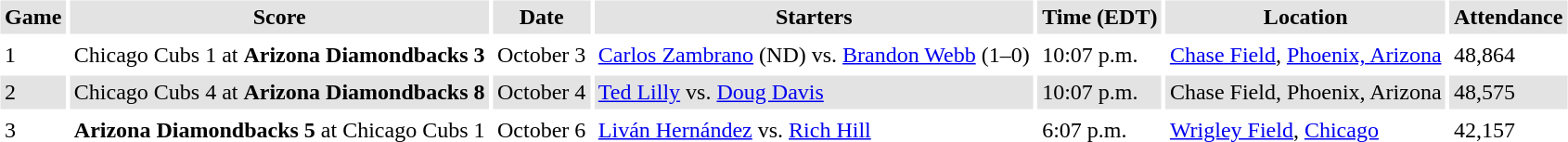<table border="0" cellspacing="3" cellpadding="3">
<tr style="background: #e3e3e3;">
<th>Game</th>
<th>Score</th>
<th>Date</th>
<th>Starters</th>
<th>Time (EDT)</th>
<th>Location</th>
<th>Attendance</th>
</tr>
<tr>
<td>1</td>
<td>Chicago Cubs 1 at <strong>Arizona Diamondbacks 3</strong></td>
<td>October 3</td>
<td><a href='#'>Carlos Zambrano</a> (ND) vs. <a href='#'>Brandon Webb</a> (1–0)</td>
<td>10:07 p.m.</td>
<td><a href='#'>Chase Field</a>, <a href='#'>Phoenix, Arizona</a></td>
<td>48,864</td>
</tr>
<tr style="background: #e3e3e3;">
<td>2</td>
<td>Chicago Cubs 4 at <strong>Arizona Diamondbacks 8</strong></td>
<td>October 4</td>
<td><a href='#'>Ted Lilly</a> vs. <a href='#'>Doug Davis</a></td>
<td>10:07 p.m.</td>
<td>Chase Field, Phoenix, Arizona</td>
<td>48,575</td>
</tr>
<tr>
<td>3</td>
<td><strong>Arizona Diamondbacks 5</strong> at Chicago Cubs 1</td>
<td>October 6</td>
<td><a href='#'>Liván Hernández</a> vs. <a href='#'>Rich Hill</a></td>
<td>6:07 p.m.</td>
<td><a href='#'>Wrigley Field</a>, <a href='#'>Chicago</a></td>
<td>42,157</td>
</tr>
</table>
